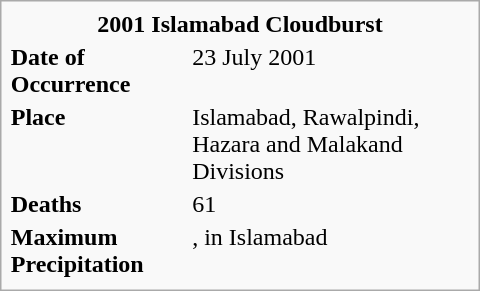<table class="infobox" style="width:20em;">
<tr style="text-align:center;">
<th style="background: ;" colspan="3">2001 Islamabad Cloudburst</th>
</tr>
<tr style="vertical-align:top;">
<td><strong>Date of Occurrence</strong></td>
<td colspan="2">23 July 2001</td>
</tr>
<tr style="vertical-align:top;">
<td><strong>Place</strong></td>
<td colspan="2">Islamabad, Rawalpindi, Hazara and Malakand Divisions</td>
</tr>
<tr style="vertical-align:top;">
<td><strong>Deaths</strong></td>
<td colspan="2">61</td>
</tr>
<tr style="vertical-align:top;">
<td><strong>Maximum Precipitation</strong></td>
<td colspan="2">, in Islamabad</td>
</tr>
<tr style="vertical-align:top;">
</tr>
</table>
